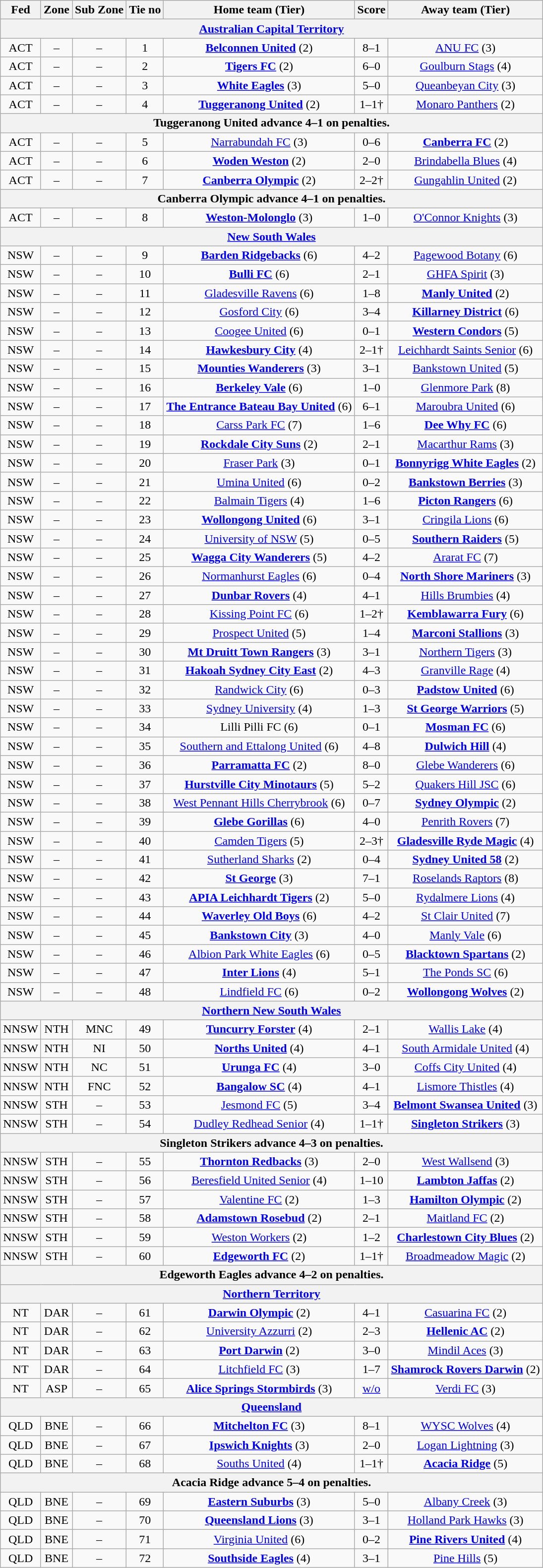<table class="wikitable" style="text-align:center">
<tr>
<th>Fed</th>
<th>Zone</th>
<th>Sub Zone</th>
<th>Tie no</th>
<th>Home team (Tier)</th>
<th>Score</th>
<th>Away team (Tier)</th>
</tr>
<tr>
<th colspan=7><a href='#'>Australian Capital Territory</a></th>
</tr>
<tr>
<td>ACT</td>
<td>–</td>
<td>–</td>
<td>1</td>
<td><strong><a href='#'>Belconnen United</a></strong> (2)</td>
<td>8–1</td>
<td><a href='#'>ANU FC</a> (3)</td>
</tr>
<tr>
<td>ACT</td>
<td>–</td>
<td>–</td>
<td>2</td>
<td><strong><a href='#'>Tigers FC</a></strong> (2)</td>
<td>6–0</td>
<td><a href='#'>Goulburn Stags</a> (4)</td>
</tr>
<tr>
<td>ACT</td>
<td>–</td>
<td>–</td>
<td>3</td>
<td><strong><a href='#'>White Eagles</a></strong> (3)</td>
<td>5–0</td>
<td><a href='#'>Queanbeyan City</a> (3)</td>
</tr>
<tr>
<td>ACT</td>
<td>–</td>
<td>–</td>
<td>4</td>
<td><strong><a href='#'>Tuggeranong United</a></strong> (2)</td>
<td>1–1†</td>
<td><a href='#'>Monaro Panthers</a> (2)</td>
</tr>
<tr>
<th colspan=7>Tuggeranong United advance 4–1 on penalties.</th>
</tr>
<tr>
<td>ACT</td>
<td>–</td>
<td>–</td>
<td>5</td>
<td><a href='#'>Narrabundah FC</a> (3)</td>
<td>0–6</td>
<td><strong><a href='#'>Canberra FC</a></strong> (2)</td>
</tr>
<tr>
<td>ACT</td>
<td>–</td>
<td>–</td>
<td>6</td>
<td><strong><a href='#'>Woden Weston</a></strong> (2)</td>
<td>2–0</td>
<td><a href='#'>Brindabella Blues</a> (4)</td>
</tr>
<tr>
<td>ACT</td>
<td>–</td>
<td>–</td>
<td>7</td>
<td><strong><a href='#'>Canberra Olympic</a></strong> (2)</td>
<td>2–2†</td>
<td><a href='#'>Gungahlin United</a> (2)</td>
</tr>
<tr>
<th colspan=7>Canberra Olympic advance 4–1 on penalties.</th>
</tr>
<tr>
<td>ACT</td>
<td>–</td>
<td>–</td>
<td>8</td>
<td><strong><a href='#'>Weston-Molonglo</a></strong> (3)</td>
<td>1–0</td>
<td><a href='#'>O'Connor Knights</a> (3)</td>
</tr>
<tr>
<th colspan=7><a href='#'>New South Wales</a></th>
</tr>
<tr>
<td>NSW</td>
<td>–</td>
<td>–</td>
<td>9</td>
<td><strong><a href='#'>Barden Ridgebacks</a></strong> (6)</td>
<td>4–2</td>
<td><a href='#'>Pagewood Botany</a> (6)</td>
</tr>
<tr>
<td>NSW</td>
<td>–</td>
<td>–</td>
<td>10</td>
<td><strong><a href='#'>Bulli FC</a></strong> (6)</td>
<td>2–1</td>
<td><a href='#'>GHFA Spirit</a> (3)</td>
</tr>
<tr>
<td>NSW</td>
<td>–</td>
<td>–</td>
<td>11</td>
<td><a href='#'>Gladesville Ravens</a> (6)</td>
<td>1–8</td>
<td><strong><a href='#'>Manly United</a></strong> (2)</td>
</tr>
<tr>
<td>NSW</td>
<td>–</td>
<td>–</td>
<td>12</td>
<td><a href='#'>Gosford City</a> (6)</td>
<td>3–4</td>
<td><strong><a href='#'>Killarney District</a></strong> (6)</td>
</tr>
<tr>
<td>NSW</td>
<td>–</td>
<td>–</td>
<td>13</td>
<td><a href='#'>Coogee United</a> (6)</td>
<td>0–1</td>
<td><strong><a href='#'>Western Condors</a></strong> (5)</td>
</tr>
<tr>
<td>NSW</td>
<td>–</td>
<td>–</td>
<td>14</td>
<td><strong><a href='#'>Hawkesbury City</a></strong> (4)</td>
<td>2–1†</td>
<td><a href='#'>Leichhardt Saints Senior</a> (6)</td>
</tr>
<tr>
<td>NSW</td>
<td>–</td>
<td>–</td>
<td>15</td>
<td><strong><a href='#'>Mounties Wanderers</a></strong> (3)</td>
<td>3–1</td>
<td><a href='#'>Bankstown United</a> (5)</td>
</tr>
<tr>
<td>NSW</td>
<td>–</td>
<td>–</td>
<td>16</td>
<td><strong><a href='#'>Berkeley Vale</a></strong> (6)</td>
<td>1–0</td>
<td><a href='#'>Glenmore Park</a> (8)</td>
</tr>
<tr>
<td>NSW</td>
<td>–</td>
<td>–</td>
<td>17</td>
<td><strong><a href='#'>The Entrance Bateau Bay United</a></strong> (6)</td>
<td>6–1</td>
<td><a href='#'>Maroubra United</a> (6)</td>
</tr>
<tr>
<td>NSW</td>
<td>–</td>
<td>–</td>
<td>18</td>
<td><a href='#'>Carss Park FC</a> (7)</td>
<td>1–6</td>
<td><strong><a href='#'>Dee Why FC</a></strong> (6)</td>
</tr>
<tr>
<td>NSW</td>
<td>–</td>
<td>–</td>
<td>19</td>
<td><strong><a href='#'>Rockdale City Suns</a></strong> (2)</td>
<td>2–1</td>
<td><a href='#'>Macarthur Rams</a> (3)</td>
</tr>
<tr>
<td>NSW</td>
<td>–</td>
<td>–</td>
<td>20</td>
<td><a href='#'>Fraser Park</a> (3)</td>
<td>0–1</td>
<td><strong><a href='#'>Bonnyrigg White Eagles</a></strong> (2)</td>
</tr>
<tr>
<td>NSW</td>
<td>–</td>
<td>–</td>
<td>21</td>
<td><a href='#'>Umina United</a> (6)</td>
<td>0–2</td>
<td><strong><a href='#'>Bankstown Berries</a></strong> (3)</td>
</tr>
<tr>
<td>NSW</td>
<td>–</td>
<td>–</td>
<td>22</td>
<td><a href='#'>Balmain Tigers</a> (4)</td>
<td>1–6</td>
<td><strong><a href='#'>Picton Rangers</a></strong> (6)</td>
</tr>
<tr>
<td>NSW</td>
<td>–</td>
<td>–</td>
<td>23</td>
<td><strong><a href='#'>Wollongong United</a></strong> (6)</td>
<td>3–1</td>
<td><a href='#'>Cringila Lions</a> (6)</td>
</tr>
<tr>
<td>NSW</td>
<td>–</td>
<td>–</td>
<td>24</td>
<td><a href='#'>University of NSW</a> (5)</td>
<td>0–5</td>
<td><strong><a href='#'>Southern Raiders</a></strong> (5)</td>
</tr>
<tr>
<td>NSW</td>
<td>–</td>
<td>–</td>
<td>25</td>
<td><strong><a href='#'>Wagga City Wanderers</a></strong> (5)</td>
<td>4–2</td>
<td><a href='#'>Ararat FC</a> (7)</td>
</tr>
<tr>
<td>NSW</td>
<td>–</td>
<td>–</td>
<td>26</td>
<td><a href='#'>Normanhurst Eagles</a> (6)</td>
<td>0–4</td>
<td><strong><a href='#'>North Shore Mariners</a></strong> (3)</td>
</tr>
<tr>
<td>NSW</td>
<td>–</td>
<td>–</td>
<td>27</td>
<td><strong><a href='#'>Dunbar Rovers</a></strong> (4)</td>
<td>4–1</td>
<td><a href='#'>Hills Brumbies</a> (4)</td>
</tr>
<tr>
<td>NSW</td>
<td>–</td>
<td>–</td>
<td>28</td>
<td><a href='#'>Kissing Point FC</a> (6)</td>
<td>1–2†</td>
<td><strong><a href='#'>Kemblawarra Fury</a></strong> (6)</td>
</tr>
<tr>
<td>NSW</td>
<td>–</td>
<td>–</td>
<td>29</td>
<td><a href='#'>Prospect United</a> (5)</td>
<td>1–4</td>
<td><strong><a href='#'>Marconi Stallions</a></strong> (3)</td>
</tr>
<tr>
<td>NSW</td>
<td>–</td>
<td>–</td>
<td>30</td>
<td><strong><a href='#'>Mt Druitt Town Rangers</a></strong> (3)</td>
<td>3–1</td>
<td><a href='#'>Northern Tigers</a> (3)</td>
</tr>
<tr>
<td>NSW</td>
<td>–</td>
<td>–</td>
<td>31</td>
<td><strong><a href='#'>Hakoah Sydney City East</a></strong> (2)</td>
<td>4–3</td>
<td><a href='#'>Granville Rage</a> (4)</td>
</tr>
<tr>
<td>NSW</td>
<td>–</td>
<td>–</td>
<td>32</td>
<td><a href='#'>Randwick City</a> (6)</td>
<td>0–3</td>
<td><strong><a href='#'>Padstow United</a></strong> (6)</td>
</tr>
<tr>
<td>NSW</td>
<td>–</td>
<td>–</td>
<td>33</td>
<td><a href='#'>Sydney University</a> (4)</td>
<td>1–3</td>
<td><strong><a href='#'>St George Warriors</a></strong> (5)</td>
</tr>
<tr>
<td>NSW</td>
<td>–</td>
<td>–</td>
<td>34</td>
<td>Lilli Pilli FC (6)</td>
<td>0–1</td>
<td><strong><a href='#'>Mosman FC</a></strong> (6)</td>
</tr>
<tr>
<td>NSW</td>
<td>–</td>
<td>–</td>
<td>35</td>
<td><a href='#'>Southern and Ettalong United</a> (6)</td>
<td>4–8</td>
<td><strong><a href='#'>Dulwich Hill</a></strong> (4)</td>
</tr>
<tr>
<td>NSW</td>
<td>–</td>
<td>–</td>
<td>36</td>
<td><strong><a href='#'>Parramatta FC</a></strong> (2)</td>
<td>8–0</td>
<td><a href='#'>Glebe Wanderers</a> (6)</td>
</tr>
<tr>
<td>NSW</td>
<td>–</td>
<td>–</td>
<td>37</td>
<td><strong><a href='#'>Hurstville City Minotaurs</a></strong> (5)</td>
<td>5–2</td>
<td><a href='#'>Quakers Hill JSC</a> (6)</td>
</tr>
<tr>
<td>NSW</td>
<td>–</td>
<td>–</td>
<td>38</td>
<td><a href='#'>West Pennant Hills Cherrybrook</a> (6)</td>
<td>0–7</td>
<td><strong><a href='#'>Sydney Olympic</a></strong> (2)</td>
</tr>
<tr>
<td>NSW</td>
<td>–</td>
<td>–</td>
<td>39</td>
<td><strong><a href='#'>Glebe Gorillas</a></strong> (6)</td>
<td>4–0</td>
<td><a href='#'>Penrith Rovers</a> (7)</td>
</tr>
<tr>
<td>NSW</td>
<td>–</td>
<td>–</td>
<td>40</td>
<td><a href='#'>Camden Tigers</a> (5)</td>
<td>2–3†</td>
<td><strong><a href='#'>Gladesville Ryde Magic</a></strong> (4)</td>
</tr>
<tr>
<td>NSW</td>
<td>–</td>
<td>–</td>
<td>41</td>
<td><a href='#'>Sutherland Sharks</a> (2)</td>
<td>0–4</td>
<td><strong><a href='#'>Sydney United 58</a></strong> (2)</td>
</tr>
<tr>
<td>NSW</td>
<td>–</td>
<td>–</td>
<td>42</td>
<td><strong><a href='#'>St George</a></strong> (3)</td>
<td>7–1</td>
<td><a href='#'>Roselands Raptors</a> (8)</td>
</tr>
<tr>
<td>NSW</td>
<td>–</td>
<td>–</td>
<td>43</td>
<td><strong><a href='#'>APIA Leichhardt Tigers</a></strong> (2)</td>
<td>5–0</td>
<td><a href='#'>Rydalmere Lions</a> (4)</td>
</tr>
<tr>
<td>NSW</td>
<td>–</td>
<td>–</td>
<td>44</td>
<td><strong><a href='#'>Waverley Old Boys</a></strong> (6)</td>
<td>4–2</td>
<td><a href='#'>St Clair United</a> (7)</td>
</tr>
<tr>
<td>NSW</td>
<td>–</td>
<td>–</td>
<td>45</td>
<td><strong><a href='#'>Bankstown City</a></strong> (3)</td>
<td>4–0</td>
<td><a href='#'>Manly Vale</a> (6)</td>
</tr>
<tr>
<td>NSW</td>
<td>–</td>
<td>–</td>
<td>46</td>
<td><a href='#'>Albion Park White Eagles</a> (6)</td>
<td>0–5</td>
<td><strong><a href='#'>Blacktown Spartans</a></strong> (2)</td>
</tr>
<tr>
<td>NSW</td>
<td>–</td>
<td>–</td>
<td>47</td>
<td><strong><a href='#'>Inter Lions</a></strong> (4)</td>
<td>5–1</td>
<td><a href='#'>The Ponds SC</a> (6)</td>
</tr>
<tr>
<td>NSW</td>
<td>–</td>
<td>–</td>
<td>48</td>
<td><a href='#'>Lindfield FC</a> (6)</td>
<td>0–2</td>
<td><strong><a href='#'>Wollongong Wolves</a></strong> (2)</td>
</tr>
<tr>
<th colspan=7><a href='#'>Northern New South Wales</a></th>
</tr>
<tr>
<td>NNSW</td>
<td>NTH</td>
<td>MNC</td>
<td>49</td>
<td><strong><a href='#'>Tuncurry Forster</a></strong> (4)</td>
<td>2–1</td>
<td><a href='#'>Wallis Lake</a> (4)</td>
</tr>
<tr>
<td>NNSW</td>
<td>NTH</td>
<td>NI</td>
<td>50</td>
<td><strong><a href='#'>Norths United</a></strong> (4)</td>
<td>4–1</td>
<td><a href='#'>South Armidale United</a> (4)</td>
</tr>
<tr>
<td>NNSW</td>
<td>NTH</td>
<td>NC</td>
<td>51</td>
<td><strong><a href='#'>Urunga FC</a></strong> (4)</td>
<td>3–0</td>
<td><a href='#'>Coffs City United</a> (4)</td>
</tr>
<tr>
<td>NNSW</td>
<td>NTH</td>
<td>FNC</td>
<td>52</td>
<td><strong><a href='#'>Bangalow SC</a></strong> (4)</td>
<td>4–1</td>
<td><a href='#'>Lismore Thistles</a> (4)</td>
</tr>
<tr>
<td>NNSW</td>
<td>STH</td>
<td>–</td>
<td>53</td>
<td><a href='#'>Jesmond FC</a> (5)</td>
<td>3–4</td>
<td><strong><a href='#'>Belmont Swansea United</a></strong> (3)</td>
</tr>
<tr>
<td>NNSW</td>
<td>STH</td>
<td>–</td>
<td>54</td>
<td><a href='#'>Dudley Redhead Senior</a> (4)</td>
<td>1–1†</td>
<td><strong><a href='#'>Singleton Strikers</a></strong> (3)</td>
</tr>
<tr>
<th colspan=7>Singleton Strikers advance 4–3 on penalties.</th>
</tr>
<tr>
<td>NNSW</td>
<td>STH</td>
<td>–</td>
<td>55</td>
<td><strong><a href='#'>Thornton Redbacks</a></strong> (3)</td>
<td>2–0</td>
<td><a href='#'>West Wallsend</a> (3)</td>
</tr>
<tr>
<td>NNSW</td>
<td>STH</td>
<td>–</td>
<td>56</td>
<td><a href='#'>Beresfield United Senior</a> (4)</td>
<td>1–10</td>
<td><strong><a href='#'>Lambton Jaffas</a></strong> (2)</td>
</tr>
<tr>
<td>NNSW</td>
<td>STH</td>
<td>–</td>
<td>57</td>
<td><a href='#'>Valentine FC</a> (2)</td>
<td>1–3</td>
<td><strong><a href='#'>Hamilton Olympic</a></strong> (2)</td>
</tr>
<tr>
<td>NNSW</td>
<td>STH</td>
<td>–</td>
<td>58</td>
<td><strong><a href='#'>Adamstown Rosebud</a></strong> (2)</td>
<td>2–1</td>
<td><a href='#'>Maitland FC</a> (2)</td>
</tr>
<tr>
<td>NNSW</td>
<td>STH</td>
<td>–</td>
<td>59</td>
<td><a href='#'>Weston Workers</a> (2)</td>
<td>1–2</td>
<td><strong><a href='#'>Charlestown City Blues</a></strong> (2)</td>
</tr>
<tr>
<td>NNSW</td>
<td>STH</td>
<td>–</td>
<td>60</td>
<td><strong><a href='#'>Edgeworth FC</a></strong> (2)</td>
<td>1–1†</td>
<td><a href='#'>Broadmeadow Magic</a> (2)</td>
</tr>
<tr>
<th colspan=7>Edgeworth Eagles advance 4–2 on penalties.</th>
</tr>
<tr>
<th colspan=7><a href='#'>Northern Territory</a></th>
</tr>
<tr>
<td>NT</td>
<td>DAR</td>
<td>–</td>
<td>61</td>
<td><strong><a href='#'>Darwin Olympic</a></strong> (2)</td>
<td>4–1</td>
<td><a href='#'>Casuarina FC</a> (2)</td>
</tr>
<tr>
<td>NT</td>
<td>DAR</td>
<td>–</td>
<td>62</td>
<td><a href='#'>University Azzurri</a> (2)</td>
<td>2–3</td>
<td><strong><a href='#'>Hellenic AC</a></strong> (2)</td>
</tr>
<tr>
<td>NT</td>
<td>DAR</td>
<td>–</td>
<td>63</td>
<td><strong><a href='#'>Port Darwin</a></strong> (2)</td>
<td>3–0</td>
<td><a href='#'>Mindil Aces</a> (3)</td>
</tr>
<tr>
<td>NT</td>
<td>DAR</td>
<td>–</td>
<td>64</td>
<td><a href='#'>Litchfield FC</a> (3)</td>
<td>1–7</td>
<td><strong><a href='#'>Shamrock Rovers Darwin</a></strong> (2)</td>
</tr>
<tr>
<td>NT</td>
<td>ASP</td>
<td>–</td>
<td>65</td>
<td><strong><a href='#'>Alice Springs Stormbirds</a></strong> (3)</td>
<td><a href='#'>w/o</a></td>
<td><a href='#'>Verdi FC</a> (3)</td>
</tr>
<tr>
<th colspan=7><a href='#'>Queensland</a></th>
</tr>
<tr>
<td>QLD</td>
<td>BNE</td>
<td>–</td>
<td>66</td>
<td><strong><a href='#'>Mitchelton FC</a></strong> (3)</td>
<td>8–1</td>
<td><a href='#'>WYSC Wolves</a> (4)</td>
</tr>
<tr>
<td>QLD</td>
<td>BNE</td>
<td>–</td>
<td>67</td>
<td><strong><a href='#'>Ipswich Knights</a></strong> (3)</td>
<td>2–0</td>
<td><a href='#'>Logan Lightning</a> (3)</td>
</tr>
<tr>
<td>QLD</td>
<td>BNE</td>
<td>–</td>
<td>68</td>
<td><a href='#'>Souths United</a> (4)</td>
<td>1–1†</td>
<td><strong><a href='#'>Acacia Ridge</a></strong> (5)</td>
</tr>
<tr>
<th colspan=7>Acacia Ridge advance 5–4 on penalties.</th>
</tr>
<tr>
<td>QLD</td>
<td>BNE</td>
<td>–</td>
<td>69</td>
<td><strong><a href='#'>Eastern Suburbs</a></strong> (3)</td>
<td>5–0</td>
<td><a href='#'>Albany Creek</a> (3)</td>
</tr>
<tr>
<td>QLD</td>
<td>BNE</td>
<td>–</td>
<td>70</td>
<td><strong><a href='#'>Queensland Lions</a></strong> (3)</td>
<td>3–1</td>
<td><a href='#'>Holland Park Hawks</a> (3)</td>
</tr>
<tr>
<td>QLD</td>
<td>BNE</td>
<td>–</td>
<td>71</td>
<td><a href='#'>Virginia United</a> (6)</td>
<td>0–2</td>
<td><strong><a href='#'>Pine Rivers United</a></strong> (4)</td>
</tr>
<tr>
<td>QLD</td>
<td>BNE</td>
<td>–</td>
<td>72</td>
<td><strong><a href='#'>Southside Eagles</a></strong> (4)</td>
<td>3–1</td>
<td><a href='#'>Pine Hills</a> (5)</td>
</tr>
</table>
